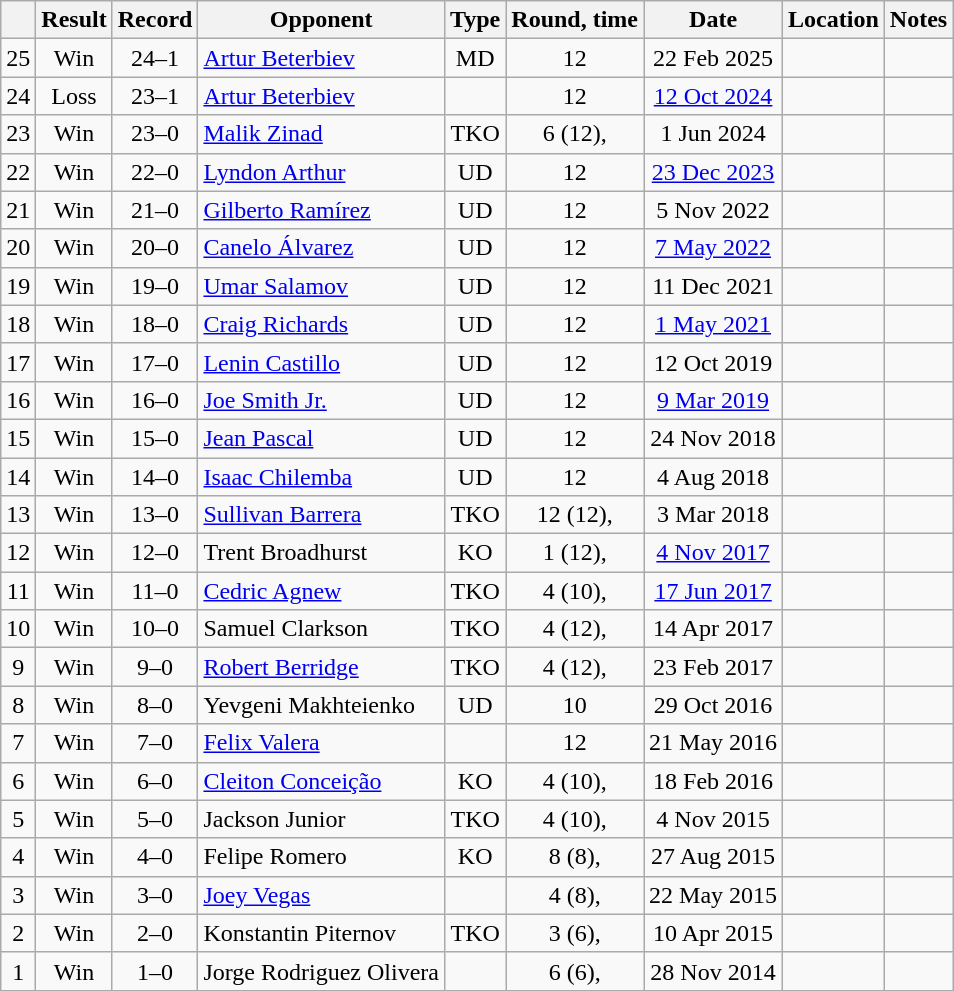<table class=wikitable style=text-align:center>
<tr>
<th></th>
<th>Result</th>
<th>Record</th>
<th>Opponent</th>
<th>Type</th>
<th>Round, time</th>
<th>Date</th>
<th>Location</th>
<th>Notes</th>
</tr>
<tr>
<td>25</td>
<td>Win</td>
<td>24–1</td>
<td align=left><a href='#'>Artur Beterbiev</a></td>
<td>MD</td>
<td>12</td>
<td>22 Feb 2025</td>
<td align=left></td>
<td align=left></td>
</tr>
<tr>
<td>24</td>
<td>Loss</td>
<td>23–1</td>
<td align=left><a href='#'>Artur Beterbiev</a></td>
<td></td>
<td>12</td>
<td><a href='#'>12 Oct 2024</a></td>
<td align=left></td>
<td align=left></td>
</tr>
<tr>
<td>23</td>
<td>Win</td>
<td>23–0</td>
<td align=left><a href='#'>Malik Zinad</a></td>
<td>TKO</td>
<td>6 (12), </td>
<td>1 Jun 2024</td>
<td align=left></td>
<td align=left></td>
</tr>
<tr>
<td>22</td>
<td>Win</td>
<td>22–0</td>
<td align=left><a href='#'>Lyndon Arthur</a></td>
<td>UD</td>
<td>12</td>
<td><a href='#'>23 Dec 2023</a></td>
<td align=left></td>
<td align=left></td>
</tr>
<tr>
<td>21</td>
<td>Win</td>
<td>21–0</td>
<td align=left><a href='#'>Gilberto Ramírez</a></td>
<td>UD</td>
<td>12</td>
<td>5 Nov 2022</td>
<td align=left></td>
<td align=left></td>
</tr>
<tr>
<td>20</td>
<td>Win</td>
<td>20–0</td>
<td align=left><a href='#'>Canelo Álvarez</a></td>
<td>UD</td>
<td>12</td>
<td><a href='#'>7 May 2022</a></td>
<td align=left></td>
<td align=left></td>
</tr>
<tr>
<td>19</td>
<td>Win</td>
<td>19–0</td>
<td align=left><a href='#'>Umar Salamov</a></td>
<td>UD</td>
<td>12</td>
<td>11 Dec 2021</td>
<td align=left></td>
<td align=left></td>
</tr>
<tr>
<td>18</td>
<td>Win</td>
<td>18–0</td>
<td align=left><a href='#'>Craig Richards</a></td>
<td>UD</td>
<td>12</td>
<td><a href='#'>1 May 2021</a></td>
<td align=left></td>
<td align=left></td>
</tr>
<tr>
<td>17</td>
<td>Win</td>
<td>17–0</td>
<td align=left><a href='#'>Lenin Castillo</a></td>
<td>UD</td>
<td>12</td>
<td>12 Oct 2019</td>
<td align=left></td>
<td align=left></td>
</tr>
<tr>
<td>16</td>
<td>Win</td>
<td>16–0</td>
<td align=left><a href='#'>Joe Smith Jr.</a></td>
<td>UD</td>
<td>12</td>
<td><a href='#'>9 Mar 2019</a></td>
<td align=left></td>
<td align=left></td>
</tr>
<tr>
<td>15</td>
<td>Win</td>
<td>15–0</td>
<td align=left><a href='#'>Jean Pascal</a></td>
<td>UD</td>
<td>12</td>
<td>24 Nov 2018</td>
<td align=left></td>
<td align=left></td>
</tr>
<tr>
<td>14</td>
<td>Win</td>
<td>14–0</td>
<td align=left><a href='#'>Isaac Chilemba</a></td>
<td>UD</td>
<td>12</td>
<td>4 Aug 2018</td>
<td align=left></td>
<td align=left></td>
</tr>
<tr>
<td>13</td>
<td>Win</td>
<td>13–0</td>
<td align=left><a href='#'>Sullivan Barrera</a></td>
<td>TKO</td>
<td>12 (12), </td>
<td>3 Mar 2018</td>
<td align=left></td>
<td align=left></td>
</tr>
<tr>
<td>12</td>
<td>Win</td>
<td>12–0</td>
<td align=left>Trent Broadhurst</td>
<td>KO</td>
<td>1 (12), </td>
<td><a href='#'>4 Nov 2017</a></td>
<td align=left></td>
<td align=left></td>
</tr>
<tr>
<td>11</td>
<td>Win</td>
<td>11–0</td>
<td align=left><a href='#'>Cedric Agnew</a></td>
<td>TKO</td>
<td>4 (10), </td>
<td><a href='#'>17 Jun 2017</a></td>
<td align=left></td>
<td align=left></td>
</tr>
<tr>
<td>10</td>
<td>Win</td>
<td>10–0</td>
<td align=left>Samuel Clarkson</td>
<td>TKO</td>
<td>4 (12), </td>
<td>14 Apr 2017</td>
<td align=left></td>
<td align=left></td>
</tr>
<tr>
<td>9</td>
<td>Win</td>
<td>9–0</td>
<td align=left><a href='#'>Robert Berridge</a></td>
<td>TKO</td>
<td>4 (12), </td>
<td>23 Feb 2017</td>
<td align=left></td>
<td align=left></td>
</tr>
<tr>
<td>8</td>
<td>Win</td>
<td>8–0</td>
<td align=left>Yevgeni Makhteienko</td>
<td>UD</td>
<td>10</td>
<td>29 Oct 2016</td>
<td align=left></td>
<td align=left></td>
</tr>
<tr>
<td>7</td>
<td>Win</td>
<td>7–0</td>
<td align=left><a href='#'>Felix Valera</a></td>
<td></td>
<td>12</td>
<td>21 May 2016</td>
<td align=left></td>
<td align=left></td>
</tr>
<tr>
<td>6</td>
<td>Win</td>
<td>6–0</td>
<td align=left><a href='#'>Cleiton Conceição</a></td>
<td>KO</td>
<td>4 (10), </td>
<td>18 Feb 2016</td>
<td align=left></td>
<td align=left></td>
</tr>
<tr>
<td>5</td>
<td>Win</td>
<td>5–0</td>
<td align=left>Jackson Junior</td>
<td>TKO</td>
<td>4 (10), </td>
<td>4 Nov 2015</td>
<td align=left></td>
<td align=left></td>
</tr>
<tr>
<td>4</td>
<td>Win</td>
<td>4–0</td>
<td align=left>Felipe Romero</td>
<td>KO</td>
<td>8 (8), </td>
<td>27 Aug 2015</td>
<td align=left></td>
<td align=left></td>
</tr>
<tr>
<td>3</td>
<td>Win</td>
<td>3–0</td>
<td align=left><a href='#'>Joey Vegas</a></td>
<td></td>
<td>4 (8), </td>
<td>22 May 2015</td>
<td align=left></td>
<td align=left></td>
</tr>
<tr>
<td>2</td>
<td>Win</td>
<td>2–0</td>
<td align=left>Konstantin Piternov</td>
<td>TKO</td>
<td>3 (6), </td>
<td>10 Apr 2015</td>
<td align=left></td>
<td align=left></td>
</tr>
<tr>
<td>1</td>
<td>Win</td>
<td>1–0</td>
<td align=left>Jorge Rodriguez Olivera</td>
<td></td>
<td>6 (6), </td>
<td>28 Nov 2014</td>
<td align=left></td>
<td align=left></td>
</tr>
</table>
